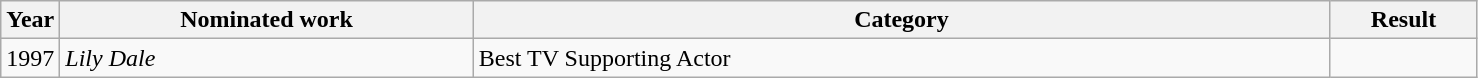<table class=wikitable>
<tr>
<th width=4%>Year</th>
<th width=28%>Nominated work</th>
<th width=58%>Category</th>
<th width=10%>Result</th>
</tr>
<tr>
<td>1997</td>
<td><em>Lily Dale</em></td>
<td>Best TV Supporting Actor</td>
<td></td>
</tr>
</table>
